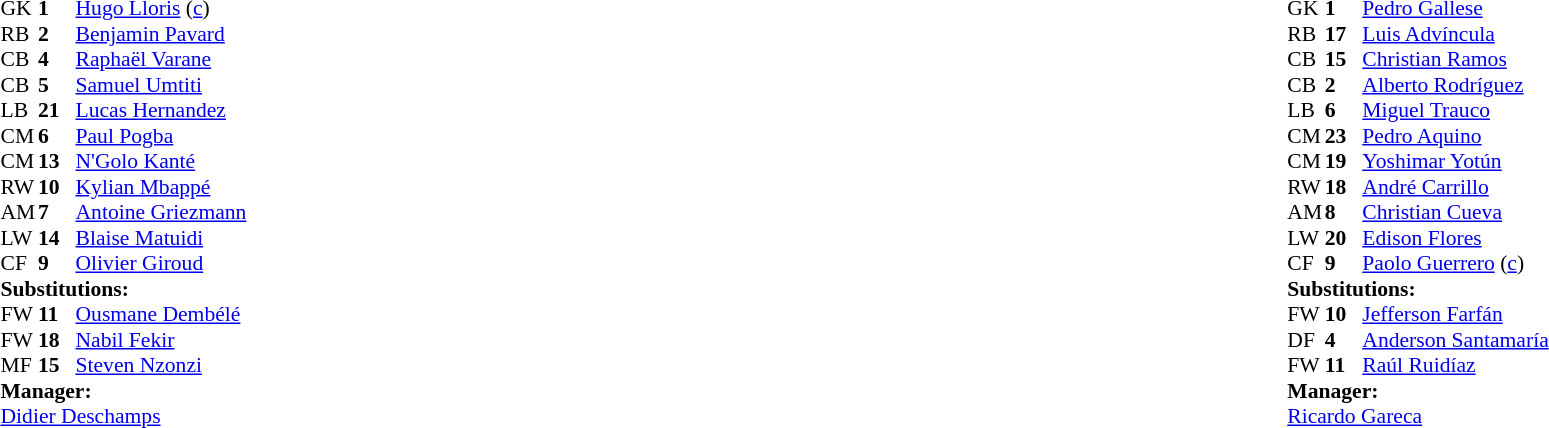<table width="100%">
<tr>
<td valign="top" width="40%"><br><table style="font-size:90%" cellspacing="0" cellpadding="0">
<tr>
<th width=25></th>
<th width=25></th>
</tr>
<tr>
<td>GK</td>
<td><strong>1</strong></td>
<td><a href='#'>Hugo Lloris</a> (<a href='#'>c</a>)</td>
</tr>
<tr>
<td>RB</td>
<td><strong>2</strong></td>
<td><a href='#'>Benjamin Pavard</a></td>
</tr>
<tr>
<td>CB</td>
<td><strong>4</strong></td>
<td><a href='#'>Raphaël Varane</a></td>
</tr>
<tr>
<td>CB</td>
<td><strong>5</strong></td>
<td><a href='#'>Samuel Umtiti</a></td>
</tr>
<tr>
<td>LB</td>
<td><strong>21</strong></td>
<td><a href='#'>Lucas Hernandez</a></td>
</tr>
<tr>
<td>CM</td>
<td><strong>6</strong></td>
<td><a href='#'>Paul Pogba</a></td>
<td></td>
<td></td>
</tr>
<tr>
<td>CM</td>
<td><strong>13</strong></td>
<td><a href='#'>N'Golo Kanté</a></td>
</tr>
<tr>
<td>RW</td>
<td><strong>10</strong></td>
<td><a href='#'>Kylian Mbappé</a></td>
<td></td>
<td></td>
</tr>
<tr>
<td>AM</td>
<td><strong>7</strong></td>
<td><a href='#'>Antoine Griezmann</a></td>
<td></td>
<td></td>
</tr>
<tr>
<td>LW</td>
<td><strong>14</strong></td>
<td><a href='#'>Blaise Matuidi</a></td>
<td></td>
</tr>
<tr>
<td>CF</td>
<td><strong>9</strong></td>
<td><a href='#'>Olivier Giroud</a></td>
</tr>
<tr>
<td colspan=3><strong>Substitutions:</strong></td>
</tr>
<tr>
<td>FW</td>
<td><strong>11</strong></td>
<td><a href='#'>Ousmane Dembélé</a></td>
<td></td>
<td></td>
</tr>
<tr>
<td>FW</td>
<td><strong>18</strong></td>
<td><a href='#'>Nabil Fekir</a></td>
<td></td>
<td></td>
</tr>
<tr>
<td>MF</td>
<td><strong>15</strong></td>
<td><a href='#'>Steven Nzonzi</a></td>
<td></td>
<td></td>
</tr>
<tr>
<td colspan=3><strong>Manager:</strong></td>
</tr>
<tr>
<td colspan=3><a href='#'>Didier Deschamps</a></td>
</tr>
</table>
</td>
<td valign="top"></td>
<td valign="top" width="50%"><br><table style="font-size:90%; margin:auto" cellspacing="0" cellpadding="0">
<tr>
<th width=25></th>
<th width=25></th>
</tr>
<tr>
<td>GK</td>
<td><strong>1</strong></td>
<td><a href='#'>Pedro Gallese</a></td>
</tr>
<tr>
<td>RB</td>
<td><strong>17</strong></td>
<td><a href='#'>Luis Advíncula</a></td>
</tr>
<tr>
<td>CB</td>
<td><strong>15</strong></td>
<td><a href='#'>Christian Ramos</a></td>
</tr>
<tr>
<td>CB</td>
<td><strong>2</strong></td>
<td><a href='#'>Alberto Rodríguez</a></td>
<td></td>
<td></td>
</tr>
<tr>
<td>LB</td>
<td><strong>6</strong></td>
<td><a href='#'>Miguel Trauco</a></td>
</tr>
<tr>
<td>CM</td>
<td><strong>23</strong></td>
<td><a href='#'>Pedro Aquino</a></td>
<td></td>
</tr>
<tr>
<td>CM</td>
<td><strong>19</strong></td>
<td><a href='#'>Yoshimar Yotún</a></td>
<td></td>
<td></td>
</tr>
<tr>
<td>RW</td>
<td><strong>18</strong></td>
<td><a href='#'>André Carrillo</a></td>
</tr>
<tr>
<td>AM</td>
<td><strong>8</strong></td>
<td><a href='#'>Christian Cueva</a></td>
<td></td>
<td></td>
</tr>
<tr>
<td>LW</td>
<td><strong>20</strong></td>
<td><a href='#'>Edison Flores</a></td>
</tr>
<tr>
<td>CF</td>
<td><strong>9</strong></td>
<td><a href='#'>Paolo Guerrero</a> (<a href='#'>c</a>)</td>
<td></td>
</tr>
<tr>
<td colspan=3><strong>Substitutions:</strong></td>
</tr>
<tr>
<td>FW</td>
<td><strong>10</strong></td>
<td><a href='#'>Jefferson Farfán</a></td>
<td></td>
<td></td>
</tr>
<tr>
<td>DF</td>
<td><strong>4</strong></td>
<td><a href='#'>Anderson Santamaría</a></td>
<td></td>
<td></td>
</tr>
<tr>
<td>FW</td>
<td><strong>11</strong></td>
<td><a href='#'>Raúl Ruidíaz</a></td>
<td></td>
<td></td>
</tr>
<tr>
<td colspan=3><strong>Manager:</strong></td>
</tr>
<tr>
<td colspan=3> <a href='#'>Ricardo Gareca</a></td>
</tr>
</table>
</td>
</tr>
</table>
